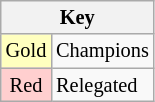<table class="wikitable" style="font-size:85%">
<tr>
<th colspan=2>Key</th>
</tr>
<tr>
<td style="background:#ffffbf; text-align: center;">Gold</td>
<td>Champions</td>
</tr>
<tr>
<td style="background:#ffcfcf; text-align: center;">Red</td>
<td>Relegated</td>
</tr>
</table>
